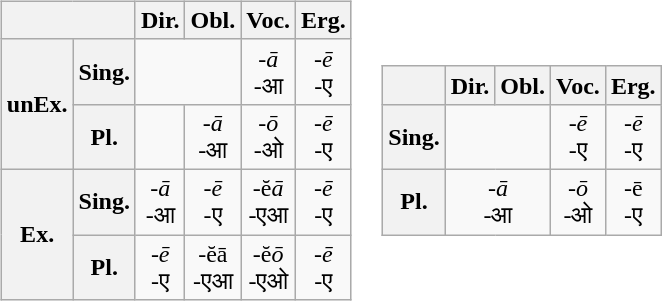<table>
<tr>
<td><br><table class="wikitable" style="text-align:center">
<tr>
<th colspan="2"></th>
<th>Dir.</th>
<th>Obl.</th>
<th>Voc.</th>
<th>Erg.</th>
</tr>
<tr>
<th rowspan="2">unEx.</th>
<th>Sing.</th>
<td colspan="2"></td>
<td>-<em>ā</em><br>-आ</td>
<td>-<em>ē</em><br>-ए</td>
</tr>
<tr>
<th>Pl.</th>
<td></td>
<td>-<em>ā</em><br>-आ</td>
<td>-<em>ō</em><br>-ओ</td>
<td>-<em>ē</em><br>-ए</td>
</tr>
<tr>
<th rowspan="2">Ex.</th>
<th>Sing.</th>
<td>-<em>ā</em><br>-आ</td>
<td>-<em>ē</em><br>-ए</td>
<td>-ĕ<em>ā</em><br>-एआ</td>
<td>-<em>ē</em><br>-ए</td>
</tr>
<tr>
<th>Pl.</th>
<td>-<em>ē</em><br>-ए</td>
<td>-ĕā<br>-एआ</td>
<td>-ĕ<em>ō</em><br>-एओ</td>
<td>-<em>ē</em><br>-ए</td>
</tr>
</table>
</td>
<td><br><table class="wikitable" style="text-align:center">
<tr>
<th></th>
<th>Dir.</th>
<th>Obl.</th>
<th>Voc.</th>
<th>Erg.</th>
</tr>
<tr>
<th>Sing.</th>
<td colspan="2"></td>
<td>-<em>ē</em><br>-ए</td>
<td>-<em>ē</em><br>-ए</td>
</tr>
<tr>
<th>Pl.</th>
<td colspan="2">-<em>ā</em><br>-आ</td>
<td>-<em>ō</em><br>-ओ</td>
<td>-ē<br>-ए</td>
</tr>
</table>
</td>
</tr>
</table>
